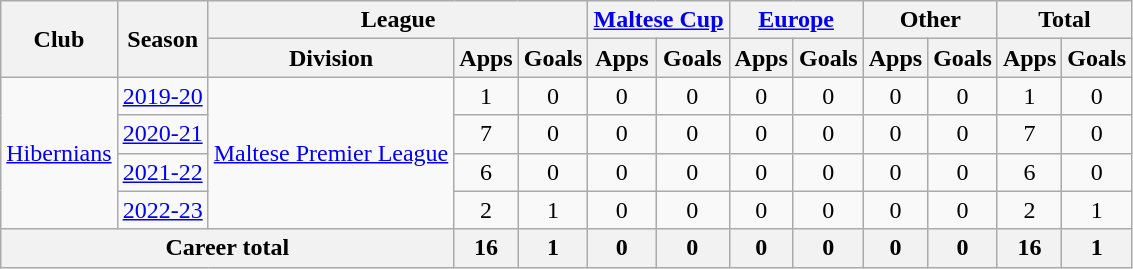<table class="wikitable" style="text-align: center">
<tr>
<th rowspan="2">Club</th>
<th rowspan="2">Season</th>
<th colspan="3">League</th>
<th colspan="2"><a href='#'>Maltese Cup</a></th>
<th colspan="2"><a href='#'>Europe</a></th>
<th colspan="2">Other</th>
<th colspan="2">Total</th>
</tr>
<tr>
<th>Division</th>
<th>Apps</th>
<th>Goals</th>
<th>Apps</th>
<th>Goals</th>
<th>Apps</th>
<th>Goals</th>
<th>Apps</th>
<th>Goals</th>
<th>Apps</th>
<th>Goals</th>
</tr>
<tr>
<td rowspan="4"><a href='#'>Hibernians</a></td>
<td><a href='#'>2019-20</a></td>
<td rowspan="4"><a href='#'>Maltese Premier League</a></td>
<td>1</td>
<td>0</td>
<td>0</td>
<td>0</td>
<td>0</td>
<td>0</td>
<td>0</td>
<td>0</td>
<td>1</td>
<td>0</td>
</tr>
<tr>
<td><a href='#'>2020-21</a></td>
<td>7</td>
<td>0</td>
<td>0</td>
<td>0</td>
<td>0</td>
<td>0</td>
<td>0</td>
<td>0</td>
<td>7</td>
<td>0</td>
</tr>
<tr>
<td><a href='#'>2021-22</a></td>
<td>6</td>
<td>0</td>
<td>0</td>
<td>0</td>
<td>0</td>
<td>0</td>
<td>0</td>
<td>0</td>
<td>6</td>
<td>0</td>
</tr>
<tr>
<td><a href='#'>2022-23</a></td>
<td>2</td>
<td>1</td>
<td>0</td>
<td>0</td>
<td>0</td>
<td>0</td>
<td>0</td>
<td>0</td>
<td>2</td>
<td>1</td>
</tr>
<tr>
<th colspan="3">Career total</th>
<th>16</th>
<th>1</th>
<th>0</th>
<th>0</th>
<th>0</th>
<th>0</th>
<th>0</th>
<th>0</th>
<th>16</th>
<th>1</th>
</tr>
</table>
